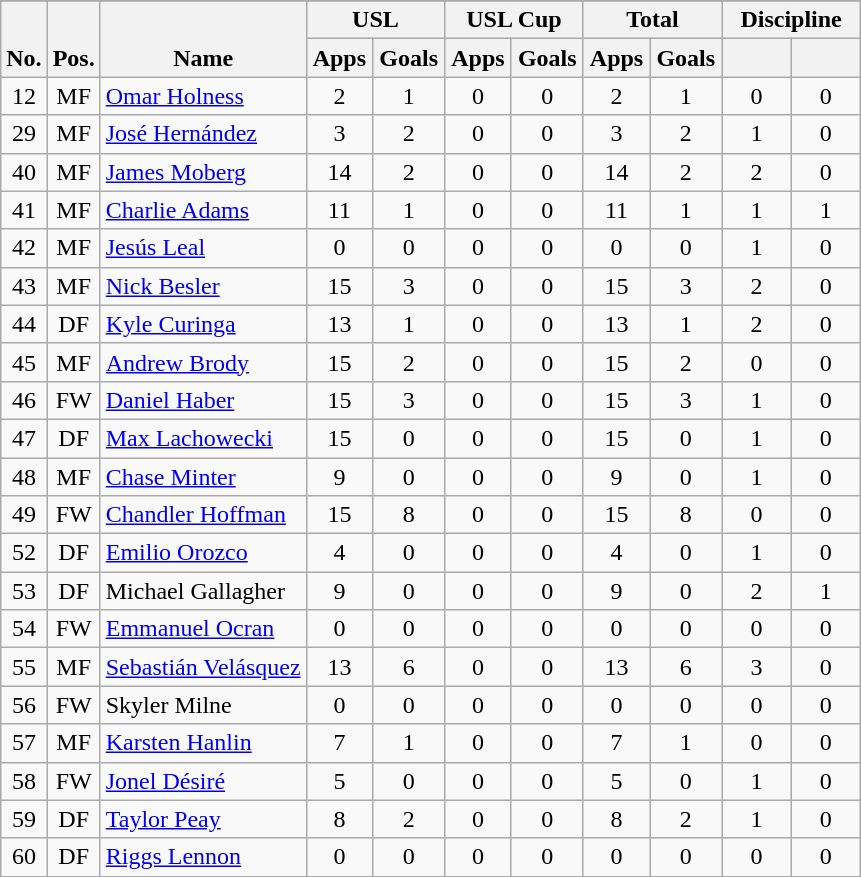<table class="wikitable sortable" style="text-align:center">
<tr>
</tr>
<tr>
<th rowspan="2" style="vertical-align:bottom;">No.</th>
<th rowspan="2" style="vertical-align:bottom;">Pos.</th>
<th rowspan="2" style="vertical-align:bottom;">Name</th>
<th colspan="2" style="width:85px;">USL</th>
<th colspan="2" style="width:85px;">USL Cup</th>
<th colspan="2" style="width:85px;">Total</th>
<th colspan="2" style="width:85px;">Discipline</th>
</tr>
<tr>
<th>Apps</th>
<th>Goals</th>
<th>Apps</th>
<th>Goals</th>
<th>Apps</th>
<th>Goals</th>
<th></th>
<th></th>
</tr>
<tr>
<td>12</td>
<td>MF</td>
<td align="left"> <a href='#'>Omar Holness</a></td>
<td>2</td>
<td>1</td>
<td>0</td>
<td>0</td>
<td>2</td>
<td>1</td>
<td>0</td>
<td>0</td>
</tr>
<tr>
<td>29</td>
<td>MF</td>
<td align="left"> <a href='#'>José Hernández</a></td>
<td>3</td>
<td>2</td>
<td>0</td>
<td>0</td>
<td>3</td>
<td>2</td>
<td>1</td>
<td>0</td>
</tr>
<tr>
<td>40</td>
<td>MF</td>
<td align="left"> <a href='#'>James Moberg</a></td>
<td>14</td>
<td>2</td>
<td>0</td>
<td>0</td>
<td>14</td>
<td>2</td>
<td>2</td>
<td>0</td>
</tr>
<tr>
<td>41</td>
<td>MF</td>
<td align="left"> <a href='#'>Charlie Adams</a></td>
<td>11</td>
<td>1</td>
<td>0</td>
<td>0</td>
<td>11</td>
<td>1</td>
<td>1</td>
<td>1</td>
</tr>
<tr>
<td>42</td>
<td>MF</td>
<td align="left"> <a href='#'>Jesús Leal</a></td>
<td>0</td>
<td>0</td>
<td>0</td>
<td>0</td>
<td>0</td>
<td>0</td>
<td>1</td>
<td>0</td>
</tr>
<tr>
<td>43</td>
<td>MF</td>
<td align="left"> <a href='#'>Nick Besler</a></td>
<td>15</td>
<td>3</td>
<td>0</td>
<td>0</td>
<td>15</td>
<td>3</td>
<td>2</td>
<td>0</td>
</tr>
<tr>
<td>44</td>
<td>DF</td>
<td align="left"> <a href='#'>Kyle Curinga</a></td>
<td>13</td>
<td>1</td>
<td>0</td>
<td>0</td>
<td>13</td>
<td>1</td>
<td>2</td>
<td>0</td>
</tr>
<tr>
<td>45</td>
<td>MF</td>
<td align="left"> <a href='#'>Andrew Brody</a></td>
<td>15</td>
<td>2</td>
<td>0</td>
<td>0</td>
<td>15</td>
<td>2</td>
<td>0</td>
<td>0</td>
</tr>
<tr>
<td>46</td>
<td>FW</td>
<td align="left"> <a href='#'>Daniel Haber</a></td>
<td>15</td>
<td>3</td>
<td>0</td>
<td>0</td>
<td>15</td>
<td>3</td>
<td>1</td>
<td>0</td>
</tr>
<tr>
<td>47</td>
<td>DF</td>
<td align="left"> <a href='#'>Max Lachowecki</a></td>
<td>15</td>
<td>0</td>
<td>0</td>
<td>0</td>
<td>15</td>
<td>0</td>
<td>1</td>
<td>0</td>
</tr>
<tr>
<td>48</td>
<td>MF</td>
<td align="left"> <a href='#'>Chase Minter</a></td>
<td>9</td>
<td>0</td>
<td>0</td>
<td>0</td>
<td>9</td>
<td>0</td>
<td>1</td>
<td>0</td>
</tr>
<tr>
<td>49</td>
<td>FW</td>
<td align="left"> <a href='#'>Chandler Hoffman</a></td>
<td>15</td>
<td>8</td>
<td>0</td>
<td>0</td>
<td>15</td>
<td>8</td>
<td>0</td>
<td>0</td>
</tr>
<tr>
<td>52</td>
<td>DF</td>
<td align="left"> <a href='#'>Emilio Orozco</a></td>
<td>4</td>
<td>0</td>
<td>0</td>
<td>0</td>
<td>4</td>
<td>0</td>
<td>1</td>
<td>0</td>
</tr>
<tr>
<td>53</td>
<td>DF</td>
<td align="left"> Michael Gallagher</td>
<td>9</td>
<td>0</td>
<td>0</td>
<td>0</td>
<td>9</td>
<td>0</td>
<td>2</td>
<td>1</td>
</tr>
<tr>
<td>54</td>
<td>FW</td>
<td align="left"> <a href='#'>Emmanuel Ocran</a></td>
<td>0</td>
<td>0</td>
<td>0</td>
<td>0</td>
<td>0</td>
<td>0</td>
<td>0</td>
<td>0</td>
</tr>
<tr>
<td>55</td>
<td>MF</td>
<td align="left"> <a href='#'>Sebastián Velásquez</a></td>
<td>13</td>
<td>6</td>
<td>0</td>
<td>0</td>
<td>13</td>
<td>6</td>
<td>3</td>
<td>0</td>
</tr>
<tr>
<td>56</td>
<td>FW</td>
<td align="left"> Skyler Milne</td>
<td>0</td>
<td>0</td>
<td>0</td>
<td>0</td>
<td>0</td>
<td>0</td>
<td>0</td>
<td>0</td>
</tr>
<tr>
<td>57</td>
<td>MF</td>
<td align="left"> <a href='#'>Karsten Hanlin</a></td>
<td>7</td>
<td>1</td>
<td>0</td>
<td>0</td>
<td>7</td>
<td>1</td>
<td>0</td>
<td>0</td>
</tr>
<tr>
<td>58</td>
<td>FW</td>
<td align="left"> <a href='#'>Jonel Désiré</a></td>
<td>5</td>
<td>0</td>
<td>0</td>
<td>0</td>
<td>5</td>
<td>0</td>
<td>1</td>
<td>0</td>
</tr>
<tr>
<td>59</td>
<td>DF</td>
<td align="left"> <a href='#'>Taylor Peay</a></td>
<td>8</td>
<td>2</td>
<td>0</td>
<td>0</td>
<td>8</td>
<td>2</td>
<td>1</td>
<td>0</td>
</tr>
<tr>
<td>60</td>
<td>DF</td>
<td align="left"> <a href='#'>Riggs Lennon</a></td>
<td>0</td>
<td>0</td>
<td>0</td>
<td>0</td>
<td>0</td>
<td>0</td>
<td>0</td>
<td>0</td>
</tr>
<tr>
</tr>
</table>
